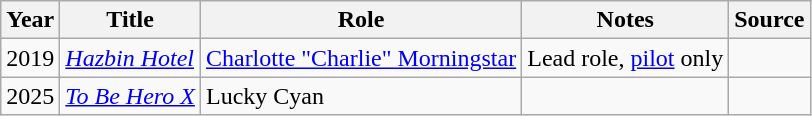<table class="wikitable sortable mw-collapsible plainrowheaders">
<tr>
<th>Year</th>
<th>Title</th>
<th>Role</th>
<th class="unsortable">Notes</th>
<th class="unsortable">Source</th>
</tr>
<tr>
<td>2019</td>
<td><em><a href='#'>Hazbin Hotel</a></em></td>
<td><a href='#'>Charlotte "Charlie" Morningstar</a></td>
<td>Lead role, <a href='#'>pilot</a> only</td>
<td></td>
</tr>
<tr>
<td>2025</td>
<td><em><a href='#'>To Be Hero X</a></em></td>
<td>Lucky Cyan</td>
<td></td>
<td></td>
</tr>
</table>
